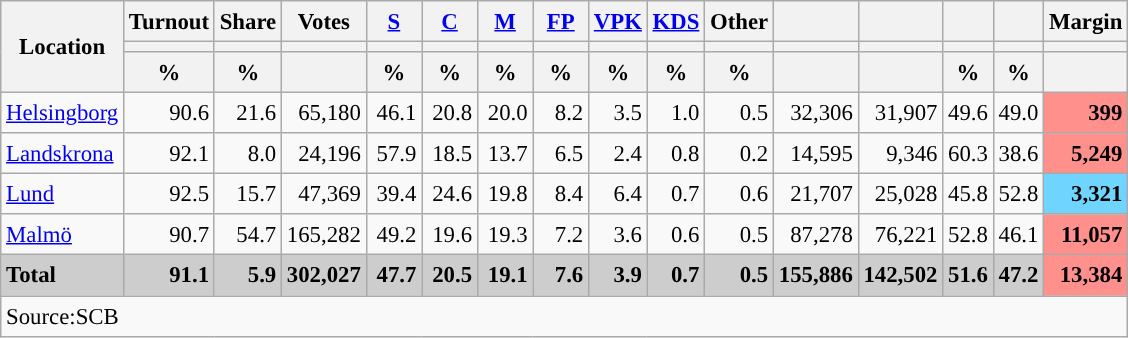<table class="wikitable sortable" style="text-align:right; font-size:95%; line-height:20px;">
<tr>
<th rowspan="3">Location</th>
<th>Turnout</th>
<th>Share</th>
<th>Votes</th>
<th width="30px" class="unsortable"><a href='#'>S</a></th>
<th width="30px" class="unsortable"><a href='#'>C</a></th>
<th width="30px" class="unsortable"><a href='#'>M</a></th>
<th width="30px" class="unsortable"><a href='#'>FP</a></th>
<th width="30px" class="unsortable"><a href='#'>VPK</a></th>
<th width="30px" class="unsortable"><a href='#'>KDS</a></th>
<th width="30px" class="unsortable">Other</th>
<th></th>
<th></th>
<th></th>
<th></th>
<th>Margin</th>
</tr>
<tr>
<th></th>
<th></th>
<th></th>
<th style="background:"></th>
<th style="background:"></th>
<th style="background:"></th>
<th style="background:"></th>
<th style="background:"></th>
<th style="background:"></th>
<th style="background:"></th>
<th style="background:"></th>
<th style="background:"></th>
<th style="background:"></th>
<th style="background:"></th>
<th></th>
</tr>
<tr>
<th data-sort-type="number">%</th>
<th data-sort-type="number">%</th>
<th></th>
<th data-sort-type="number">%</th>
<th data-sort-type="number">%</th>
<th data-sort-type="number">%</th>
<th data-sort-type="number">%</th>
<th data-sort-type="number">%</th>
<th data-sort-type="number">%</th>
<th data-sort-type="number">%</th>
<th data-sort-type="number"></th>
<th data-sort-type="number"></th>
<th data-sort-type="number">%</th>
<th data-sort-type="number">%</th>
<th data-sort-type="number"></th>
</tr>
<tr>
<td align=left><a href='#'>Helsingborg</a></td>
<td>90.6</td>
<td>21.6</td>
<td>65,180</td>
<td>46.1</td>
<td>20.8</td>
<td>20.0</td>
<td>8.2</td>
<td>3.5</td>
<td>1.0</td>
<td>0.5</td>
<td>32,306</td>
<td>31,907</td>
<td>49.6</td>
<td>49.0</td>
<td bgcolor=#ff908c><strong>399</strong></td>
</tr>
<tr>
<td align=left><a href='#'>Landskrona</a></td>
<td>92.1</td>
<td>8.0</td>
<td>24,196</td>
<td>57.9</td>
<td>18.5</td>
<td>13.7</td>
<td>6.5</td>
<td>2.4</td>
<td>0.8</td>
<td>0.2</td>
<td>14,595</td>
<td>9,346</td>
<td>60.3</td>
<td>38.6</td>
<td bgcolor=#ff908c><strong>5,249</strong></td>
</tr>
<tr>
<td align=left><a href='#'>Lund</a></td>
<td>92.5</td>
<td>15.7</td>
<td>47,369</td>
<td>39.4</td>
<td>24.6</td>
<td>19.8</td>
<td>8.4</td>
<td>6.4</td>
<td>0.7</td>
<td>0.6</td>
<td>21,707</td>
<td>25,028</td>
<td>45.8</td>
<td>52.8</td>
<td bgcolor=#6fd5fe><strong>3,321</strong></td>
</tr>
<tr>
<td align=left><a href='#'>Malmö</a></td>
<td>90.7</td>
<td>54.7</td>
<td>165,282</td>
<td>49.2</td>
<td>19.6</td>
<td>19.3</td>
<td>7.2</td>
<td>3.6</td>
<td>0.6</td>
<td>0.5</td>
<td>87,278</td>
<td>76,221</td>
<td>52.8</td>
<td>46.1</td>
<td bgcolor=#ff908c><strong>11,057</strong></td>
</tr>
<tr style="background:#CDCDCD;">
<td align=left><strong>Total</strong></td>
<td><strong>91.1</strong></td>
<td><strong>5.9</strong></td>
<td><strong>302,027</strong></td>
<td><strong>47.7</strong></td>
<td><strong>20.5</strong></td>
<td><strong>19.1</strong></td>
<td><strong>7.6</strong></td>
<td><strong>3.9</strong></td>
<td><strong>0.7</strong></td>
<td><strong>0.5</strong></td>
<td><strong>155,886</strong></td>
<td><strong>142,502</strong></td>
<td><strong>51.6</strong></td>
<td><strong>47.2</strong></td>
<td bgcolor=#ff908c><strong>13,384</strong></td>
</tr>
<tr>
<td align=left colspan=16>Source:SCB </td>
</tr>
</table>
